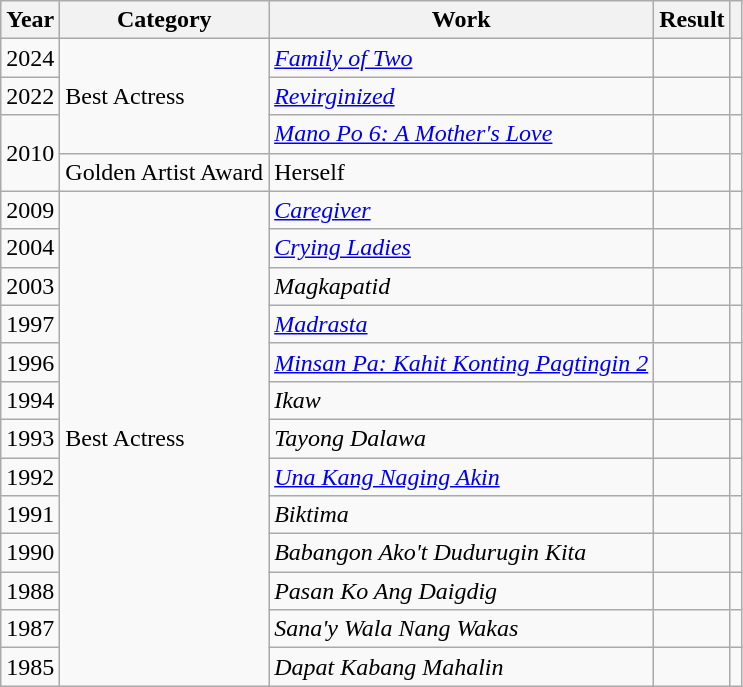<table class="wikitable sortable">
<tr>
<th>Year</th>
<th>Category</th>
<th>Work</th>
<th>Result</th>
<th></th>
</tr>
<tr>
<td>2024</td>
<td rowspan="3">Best Actress</td>
<td><em><a href='#'>Family of Two</a></em></td>
<td></td>
<td></td>
</tr>
<tr>
<td>2022</td>
<td><em><a href='#'>Revirginized</a></em></td>
<td></td>
<td></td>
</tr>
<tr>
<td rowspan="2">2010</td>
<td><em><a href='#'>Mano Po 6: A Mother's Love</a></em></td>
<td></td>
<td></td>
</tr>
<tr>
<td>Golden Artist Award</td>
<td>Herself</td>
<td></td>
<td></td>
</tr>
<tr>
<td>2009</td>
<td rowspan="13">Best Actress</td>
<td><em><a href='#'>Caregiver</a></em></td>
<td></td>
<td></td>
</tr>
<tr>
<td>2004</td>
<td><em><a href='#'>Crying Ladies</a></em></td>
<td></td>
<td></td>
</tr>
<tr>
<td>2003</td>
<td><em>Magkapatid</em></td>
<td></td>
<td></td>
</tr>
<tr>
<td>1997</td>
<td><em><a href='#'>Madrasta</a></em></td>
<td></td>
<td></td>
</tr>
<tr>
<td>1996</td>
<td><em><a href='#'>Minsan Pa: Kahit Konting Pagtingin 2</a></em></td>
<td></td>
<td></td>
</tr>
<tr>
<td>1994</td>
<td><em>Ikaw</em></td>
<td></td>
<td></td>
</tr>
<tr>
<td>1993</td>
<td><em>Tayong Dalawa</em></td>
<td></td>
<td></td>
</tr>
<tr>
<td>1992</td>
<td><em><a href='#'>Una Kang Naging Akin</a></em></td>
<td></td>
<td></td>
</tr>
<tr>
<td>1991</td>
<td><em>Biktima</em></td>
<td></td>
<td></td>
</tr>
<tr>
<td>1990</td>
<td><em>Babangon Ako't Dudurugin Kita</em></td>
<td></td>
<td></td>
</tr>
<tr>
<td>1988</td>
<td><em>Pasan Ko Ang Daigdig</em></td>
<td></td>
<td></td>
</tr>
<tr>
<td>1987</td>
<td><em>Sana'y Wala Nang Wakas</em></td>
<td></td>
<td></td>
</tr>
<tr>
<td>1985</td>
<td><em>Dapat Kabang Mahalin</em></td>
<td></td>
<td></td>
</tr>
</table>
